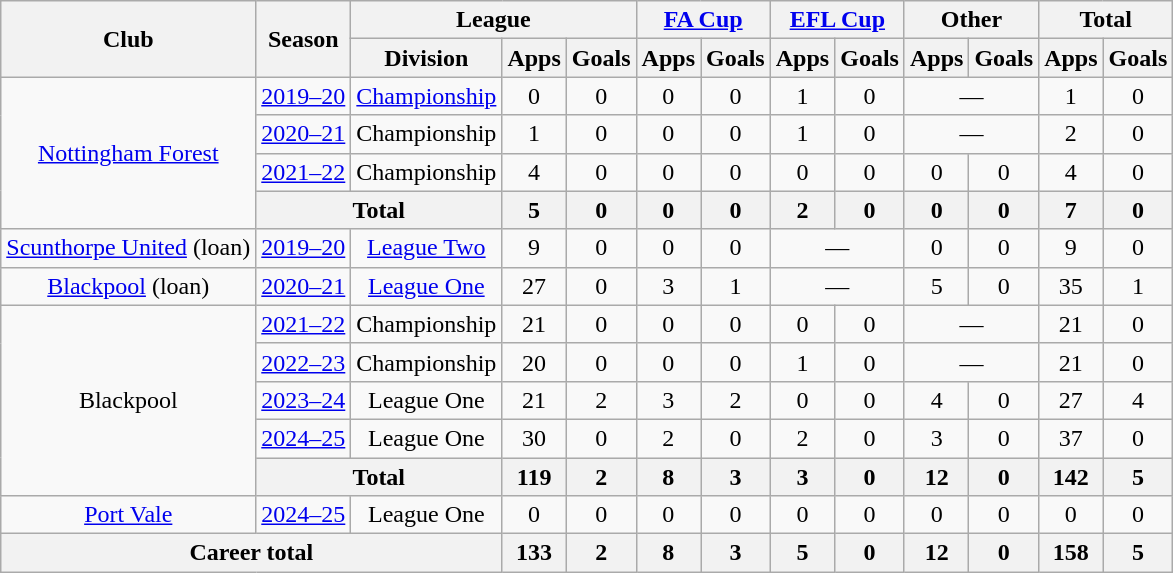<table class=wikitable style="text-align: center">
<tr>
<th rowspan=2>Club</th>
<th rowspan=2>Season</th>
<th colspan=3>League</th>
<th colspan=2><a href='#'>FA Cup</a></th>
<th colspan=2><a href='#'>EFL Cup</a></th>
<th colspan=2>Other</th>
<th colspan=2>Total</th>
</tr>
<tr>
<th>Division</th>
<th>Apps</th>
<th>Goals</th>
<th>Apps</th>
<th>Goals</th>
<th>Apps</th>
<th>Goals</th>
<th>Apps</th>
<th>Goals</th>
<th>Apps</th>
<th>Goals</th>
</tr>
<tr>
<td rowspan=4><a href='#'>Nottingham Forest</a></td>
<td><a href='#'>2019–20</a></td>
<td><a href='#'>Championship</a></td>
<td>0</td>
<td>0</td>
<td>0</td>
<td>0</td>
<td>1</td>
<td>0</td>
<td colspan=2>—</td>
<td>1</td>
<td>0</td>
</tr>
<tr>
<td><a href='#'>2020–21</a></td>
<td>Championship</td>
<td>1</td>
<td>0</td>
<td>0</td>
<td>0</td>
<td>1</td>
<td>0</td>
<td colspan=2>—</td>
<td>2</td>
<td>0</td>
</tr>
<tr>
<td><a href='#'>2021–22</a></td>
<td>Championship</td>
<td>4</td>
<td>0</td>
<td>0</td>
<td>0</td>
<td>0</td>
<td>0</td>
<td>0</td>
<td>0</td>
<td>4</td>
<td>0</td>
</tr>
<tr>
<th colspan="2">Total</th>
<th>5</th>
<th>0</th>
<th>0</th>
<th>0</th>
<th>2</th>
<th>0</th>
<th>0</th>
<th>0</th>
<th>7</th>
<th>0</th>
</tr>
<tr>
<td><a href='#'>Scunthorpe United</a> (loan)</td>
<td><a href='#'>2019–20</a></td>
<td><a href='#'>League Two</a></td>
<td>9</td>
<td>0</td>
<td>0</td>
<td>0</td>
<td colspan=2>—</td>
<td>0</td>
<td>0</td>
<td>9</td>
<td>0</td>
</tr>
<tr>
<td><a href='#'>Blackpool</a> (loan)</td>
<td><a href='#'>2020–21</a></td>
<td><a href='#'>League One</a></td>
<td>27</td>
<td>0</td>
<td>3</td>
<td>1</td>
<td colspan=2>—</td>
<td>5</td>
<td>0</td>
<td>35</td>
<td>1</td>
</tr>
<tr>
<td rowspan="5">Blackpool</td>
<td><a href='#'>2021–22</a></td>
<td>Championship</td>
<td>21</td>
<td>0</td>
<td>0</td>
<td>0</td>
<td>0</td>
<td>0</td>
<td colspan="2">—</td>
<td>21</td>
<td>0</td>
</tr>
<tr>
<td><a href='#'>2022–23</a></td>
<td>Championship</td>
<td>20</td>
<td>0</td>
<td>0</td>
<td>0</td>
<td>1</td>
<td>0</td>
<td colspan="2">—</td>
<td>21</td>
<td>0</td>
</tr>
<tr>
<td><a href='#'>2023–24</a></td>
<td>League One</td>
<td>21</td>
<td>2</td>
<td>3</td>
<td>2</td>
<td>0</td>
<td>0</td>
<td>4</td>
<td>0</td>
<td>27</td>
<td>4</td>
</tr>
<tr>
<td><a href='#'>2024–25</a></td>
<td>League One</td>
<td>30</td>
<td>0</td>
<td>2</td>
<td>0</td>
<td>2</td>
<td>0</td>
<td>3</td>
<td>0</td>
<td>37</td>
<td>0</td>
</tr>
<tr>
<th colspan="2">Total</th>
<th>119</th>
<th>2</th>
<th>8</th>
<th>3</th>
<th>3</th>
<th>0</th>
<th>12</th>
<th>0</th>
<th>142</th>
<th>5</th>
</tr>
<tr>
<td><a href='#'>Port Vale</a></td>
<td><a href='#'>2024–25</a></td>
<td>League One</td>
<td>0</td>
<td>0</td>
<td>0</td>
<td>0</td>
<td>0</td>
<td>0</td>
<td>0</td>
<td>0</td>
<td>0</td>
<td>0</td>
</tr>
<tr>
<th colspan="3">Career total</th>
<th>133</th>
<th>2</th>
<th>8</th>
<th>3</th>
<th>5</th>
<th>0</th>
<th>12</th>
<th>0</th>
<th>158</th>
<th>5</th>
</tr>
</table>
